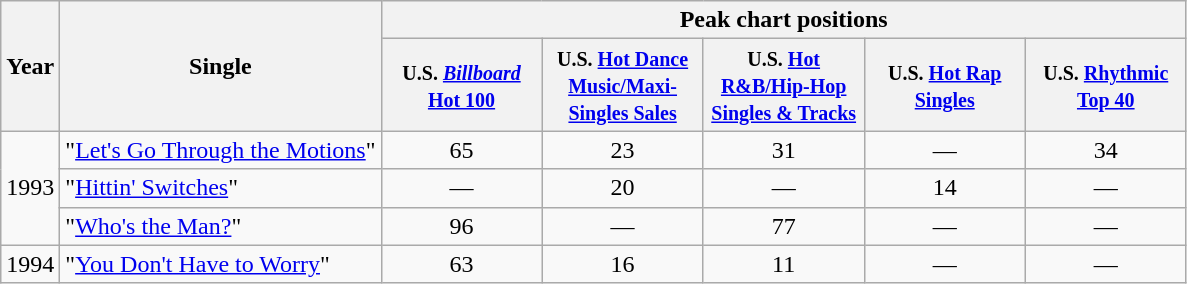<table class="wikitable">
<tr>
<th rowspan="2">Year</th>
<th rowspan="2">Single</th>
<th colspan="5">Peak chart positions</th>
</tr>
<tr>
<th width="100"><small>U.S. <a href='#'><em>Billboard</em> Hot 100</a></small></th>
<th width="100"><small>U.S. <a href='#'>Hot Dance Music/Maxi-Singles Sales</a></small></th>
<th width="100"><small>U.S. <a href='#'>Hot R&B/Hip-Hop Singles & Tracks</a></small></th>
<th width="100"><small>U.S. <a href='#'>Hot Rap Singles</a></small></th>
<th width="100"><small>U.S. <a href='#'>Rhythmic Top 40</a></small></th>
</tr>
<tr>
<td align="center" rowspan="3">1993</td>
<td align="left">"<a href='#'>Let's Go Through the Motions</a>"</td>
<td align="center">65</td>
<td align="center">23</td>
<td align="center">31</td>
<td align="center">—</td>
<td align="center">34</td>
</tr>
<tr>
<td align="left">"<a href='#'>Hittin' Switches</a>"</td>
<td align="center">—</td>
<td align="center">20</td>
<td align="center">—</td>
<td align="center">14</td>
<td align="center">—</td>
</tr>
<tr>
<td align="left">"<a href='#'>Who's the Man?</a>"</td>
<td align="center">96</td>
<td align="center">—</td>
<td align="center">77</td>
<td align="center">—</td>
<td align="center">—</td>
</tr>
<tr>
<td align="center">1994</td>
<td align="left">"<a href='#'>You Don't Have to Worry</a>"</td>
<td align="center">63</td>
<td align="center">16</td>
<td align="center">11</td>
<td align="center">—</td>
<td align="center">—</td>
</tr>
</table>
